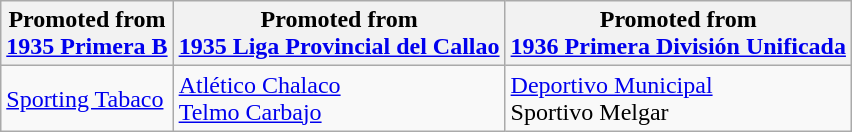<table class="wikitable">
<tr>
<th>Promoted from<br><a href='#'>1935 Primera B</a></th>
<th>Promoted from<br><a href='#'>1935 Liga Provincial del Callao</a></th>
<th>Promoted from<br><a href='#'>1936 Primera División Unificada</a></th>
</tr>
<tr>
<td> <a href='#'>Sporting Tabaco</a> </td>
<td> <a href='#'>Atlético Chalaco</a> <br> <a href='#'>Telmo Carbajo</a> </td>
<td> <a href='#'>Deportivo Municipal</a> <br> Sportivo Melgar </td>
</tr>
</table>
